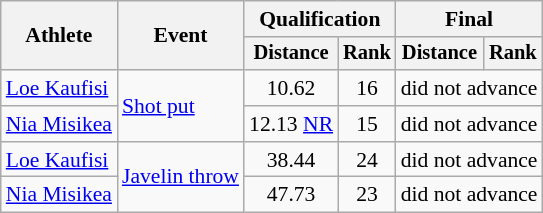<table class="wikitable" style="font-size:90%">
<tr>
<th rowspan=2>Athlete</th>
<th rowspan=2>Event</th>
<th colspan=2>Qualification</th>
<th colspan=2>Final</th>
</tr>
<tr style="font-size:95%">
<th>Distance</th>
<th>Rank</th>
<th>Distance</th>
<th>Rank</th>
</tr>
<tr align=center>
<td align=left><a href='#'>Loe Kaufisi</a></td>
<td align=left rowspan=2><a href='#'>Shot put</a></td>
<td>10.62</td>
<td>16</td>
<td Colspan=2>did not advance</td>
</tr>
<tr align=center>
<td align=left><a href='#'>Nia Misikea</a></td>
<td>12.13 <a href='#'>NR</a></td>
<td>15</td>
<td Colspan=2>did not advance</td>
</tr>
<tr align=center>
<td align=left><a href='#'>Loe Kaufisi</a></td>
<td align=left rowspan=2><a href='#'>Javelin throw</a></td>
<td>38.44</td>
<td>24</td>
<td colspan=2>did not advance</td>
</tr>
<tr align=center>
<td align=left><a href='#'>Nia Misikea</a></td>
<td>47.73</td>
<td>23</td>
<td colspan=2>did not advance</td>
</tr>
</table>
